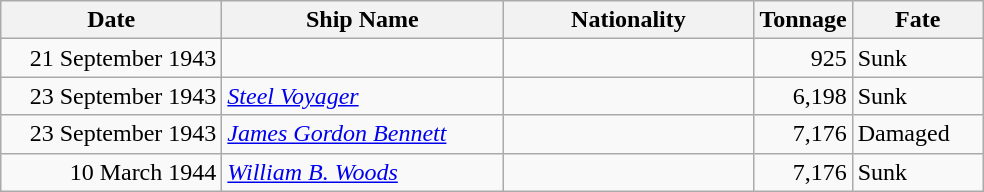<table class="wikitable sortable">
<tr>
<th width="140px">Date</th>
<th width="180px">Ship Name</th>
<th width="160px">Nationality</th>
<th width="25px">Tonnage</th>
<th width="80px">Fate</th>
</tr>
<tr>
<td align="right">21 September 1943</td>
<td align="left"></td>
<td align="left"></td>
<td align="right">925</td>
<td align="left">Sunk</td>
</tr>
<tr>
<td align="right">23 September 1943</td>
<td align="left"><a href='#'><em>Steel Voyager</em></a></td>
<td align="left"></td>
<td align="right">6,198</td>
<td align="left">Sunk</td>
</tr>
<tr>
<td align="right">23 September 1943</td>
<td align="left"><a href='#'><em>James Gordon Bennett</em></a></td>
<td align="left"></td>
<td align="right">7,176</td>
<td align="left">Damaged</td>
</tr>
<tr>
<td align="right">10 March 1944</td>
<td align="left"><a href='#'><em>William B. Woods</em></a></td>
<td align="left"></td>
<td align="right">7,176</td>
<td align="left">Sunk</td>
</tr>
</table>
